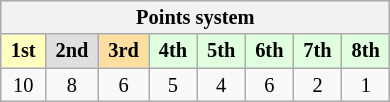<table class="wikitable" style="font-size: 85%; text-align: center">
<tr>
<th colspan=19>Points system</th>
</tr>
<tr>
<td style="background:#ffffbf;"> <strong>1st</strong> </td>
<td style="background:#dfdfdf;"> <strong>2nd</strong> </td>
<td style="background:#ffdf9f;"> <strong>3rd</strong> </td>
<td style="background:#dfffdf;"> <strong>4th</strong> </td>
<td style="background:#dfffdf;"> <strong>5th</strong> </td>
<td style="background:#dfffdf;"> <strong>6th</strong> </td>
<td style="background:#dfffdf;"> <strong>7th</strong> </td>
<td style="background:#dfffdf;"> <strong>8th</strong> </td>
</tr>
<tr>
<td>10</td>
<td>8</td>
<td>6</td>
<td>5</td>
<td>4</td>
<td>6</td>
<td>2</td>
<td>1</td>
</tr>
</table>
